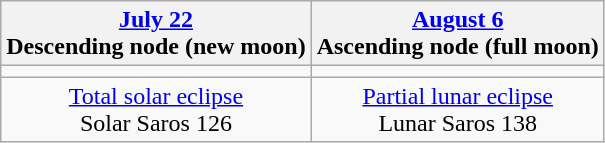<table class="wikitable">
<tr>
<th><a href='#'>July 22</a><br>Descending node (new moon)<br></th>
<th><a href='#'>August 6</a><br>Ascending node (full moon)<br></th>
</tr>
<tr>
<td></td>
<td></td>
</tr>
<tr align=center>
<td><a href='#'>Total solar eclipse</a><br>Solar Saros 126</td>
<td><a href='#'>Partial lunar eclipse</a><br>Lunar Saros 138</td>
</tr>
</table>
